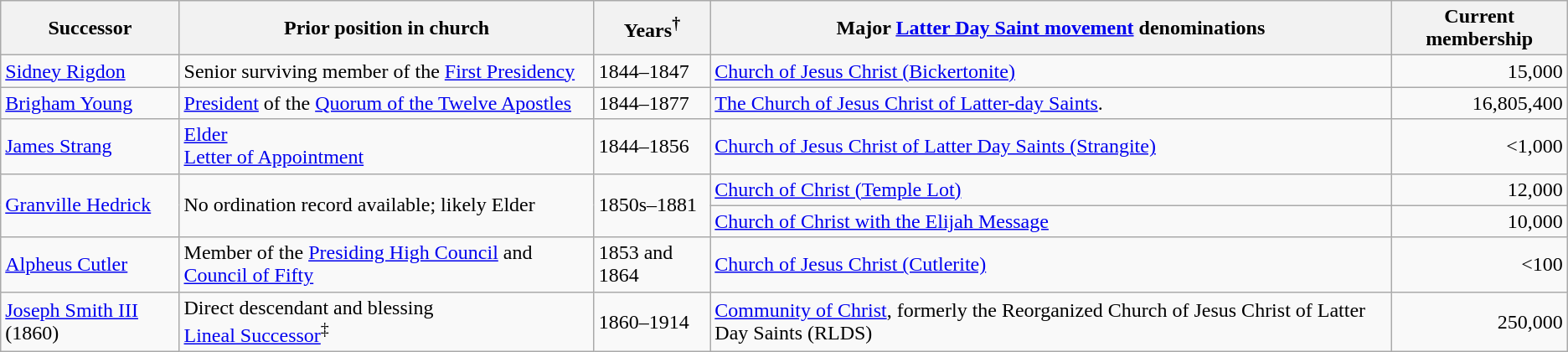<table class="wikitable">
<tr>
<th>Successor</th>
<th>Prior position in church</th>
<th>Years<sup>†</sup></th>
<th>Major <a href='#'>Latter Day Saint movement</a> denominations</th>
<th>Current membership</th>
</tr>
<tr>
<td><a href='#'>Sidney Rigdon</a></td>
<td>Senior surviving member of the <a href='#'>First Presidency</a></td>
<td>1844–1847</td>
<td><a href='#'>Church of Jesus Christ (Bickertonite)</a></td>
<td align="right">15,000</td>
</tr>
<tr>
<td><a href='#'>Brigham Young</a></td>
<td><a href='#'>President</a> of the <a href='#'>Quorum of the Twelve Apostles</a></td>
<td>1844–1877</td>
<td><a href='#'>The Church of Jesus Christ of Latter-day Saints</a>.</td>
<td align="right">16,805,400<br></td>
</tr>
<tr>
<td><a href='#'>James Strang</a></td>
<td><a href='#'>Elder</a> <br><a href='#'>Letter of Appointment</a></td>
<td>1844–1856</td>
<td><a href='#'>Church of Jesus Christ of Latter Day Saints (Strangite)</a></td>
<td align="right"><1,000</td>
</tr>
<tr>
<td rowspan="2"><a href='#'>Granville Hedrick</a></td>
<td rowspan="2">No ordination record available; likely Elder</td>
<td rowspan="2">1850s–1881</td>
<td><a href='#'>Church of Christ (Temple Lot)</a></td>
<td align="right">12,000</td>
</tr>
<tr>
<td><a href='#'>Church of Christ with the Elijah Message</a></td>
<td align="right">10,000</td>
</tr>
<tr>
<td><a href='#'>Alpheus Cutler</a></td>
<td>Member of the <a href='#'>Presiding High Council</a> and <a href='#'>Council of Fifty</a></td>
<td>1853 and 1864</td>
<td><a href='#'>Church of Jesus Christ (Cutlerite)</a></td>
<td align="right"><100</td>
</tr>
<tr>
<td><a href='#'>Joseph Smith III</a> (1860)</td>
<td>Direct descendant and blessing<br> <a href='#'>Lineal Successor</a><sup>‡</sup></td>
<td>1860–1914</td>
<td><a href='#'>Community of Christ</a>, formerly the Reorganized Church of Jesus Christ of Latter Day Saints (RLDS)</td>
<td align="right">250,000</td>
</tr>
</table>
